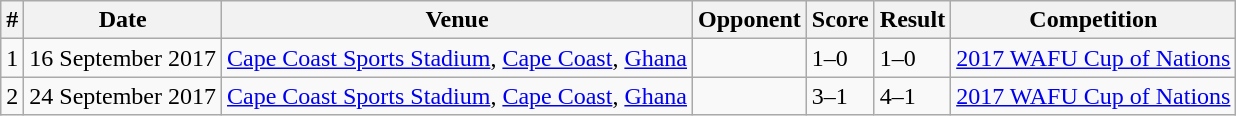<table class="wikitable">
<tr>
<th>#</th>
<th>Date</th>
<th>Venue</th>
<th>Opponent</th>
<th>Score</th>
<th>Result</th>
<th>Competition</th>
</tr>
<tr>
<td>1</td>
<td>16 September 2017</td>
<td><a href='#'>Cape Coast Sports Stadium</a>, <a href='#'>Cape Coast</a>, <a href='#'>Ghana</a></td>
<td></td>
<td>1–0</td>
<td>1–0</td>
<td><a href='#'>2017 WAFU Cup of Nations</a></td>
</tr>
<tr>
<td>2</td>
<td>24 September 2017</td>
<td><a href='#'>Cape Coast Sports Stadium</a>, <a href='#'>Cape Coast</a>, <a href='#'>Ghana</a></td>
<td></td>
<td>3–1</td>
<td>4–1</td>
<td><a href='#'>2017 WAFU Cup of Nations</a></td>
</tr>
</table>
